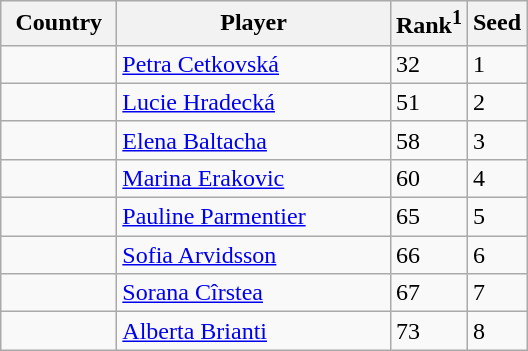<table class="sortable wikitable">
<tr>
<th width="70">Country</th>
<th width="175">Player</th>
<th>Rank<sup>1</sup></th>
<th>Seed</th>
</tr>
<tr>
<td></td>
<td><a href='#'>Petra Cetkovská</a></td>
<td>32</td>
<td>1</td>
</tr>
<tr>
<td></td>
<td><a href='#'>Lucie Hradecká</a></td>
<td>51</td>
<td>2</td>
</tr>
<tr>
<td></td>
<td><a href='#'>Elena Baltacha</a></td>
<td>58</td>
<td>3</td>
</tr>
<tr>
<td></td>
<td><a href='#'>Marina Erakovic</a></td>
<td>60</td>
<td>4</td>
</tr>
<tr>
<td></td>
<td><a href='#'>Pauline Parmentier</a></td>
<td>65</td>
<td>5</td>
</tr>
<tr>
<td></td>
<td><a href='#'>Sofia Arvidsson</a></td>
<td>66</td>
<td>6</td>
</tr>
<tr>
<td></td>
<td><a href='#'>Sorana Cîrstea</a></td>
<td>67</td>
<td>7</td>
</tr>
<tr>
<td></td>
<td><a href='#'>Alberta Brianti</a></td>
<td>73</td>
<td>8</td>
</tr>
</table>
